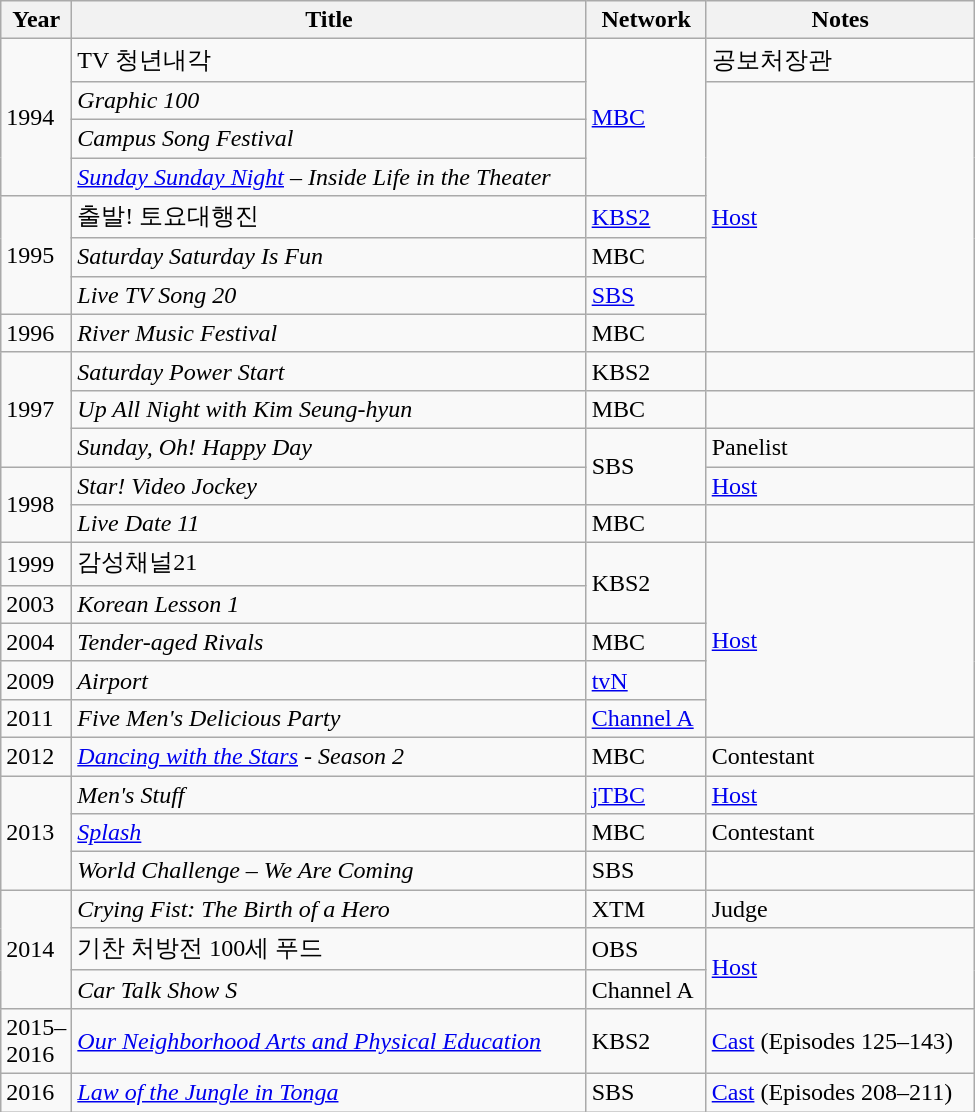<table class="wikitable" style="width:650px">
<tr>
<th width=10>Year</th>
<th>Title</th>
<th>Network</th>
<th>Notes</th>
</tr>
<tr>
<td rowspan=4>1994</td>
<td>TV 청년내각</td>
<td rowspan=4><a href='#'>MBC</a></td>
<td>공보처장관</td>
</tr>
<tr>
<td><em>Graphic 100</em></td>
<td rowspan="7"><a href='#'>Host</a></td>
</tr>
<tr>
<td><em>Campus Song Festival</em></td>
</tr>
<tr>
<td><em><a href='#'>Sunday Sunday Night</a> – Inside Life in the Theater</em></td>
</tr>
<tr>
<td rowspan="3">1995</td>
<td>출발! 토요대행진</td>
<td><a href='#'>KBS2</a></td>
</tr>
<tr>
<td><em>Saturday Saturday Is Fun</em></td>
<td>MBC</td>
</tr>
<tr>
<td><em>Live TV Song 20</em></td>
<td><a href='#'>SBS</a></td>
</tr>
<tr>
<td>1996</td>
<td><em>River Music Festival</em></td>
<td>MBC</td>
</tr>
<tr>
<td rowspan=3>1997</td>
<td><em>Saturday Power Start</em></td>
<td>KBS2</td>
<td></td>
</tr>
<tr>
<td><em>Up All Night with Kim Seung-hyun</em></td>
<td>MBC</td>
<td></td>
</tr>
<tr>
<td><em>Sunday, Oh! Happy Day</em></td>
<td rowspan=2>SBS</td>
<td>Panelist</td>
</tr>
<tr>
<td rowspan=2>1998</td>
<td><em>Star! Video Jockey</em></td>
<td><a href='#'>Host</a></td>
</tr>
<tr>
<td><em>Live Date 11</em></td>
<td>MBC</td>
<td></td>
</tr>
<tr>
<td>1999</td>
<td>감성채널21</td>
<td rowspan=2>KBS2</td>
<td rowspan="5"><a href='#'>Host</a></td>
</tr>
<tr>
<td>2003</td>
<td><em>Korean Lesson 1</em></td>
</tr>
<tr>
<td>2004</td>
<td><em>Tender-aged Rivals</em></td>
<td>MBC</td>
</tr>
<tr>
<td>2009</td>
<td><em>Airport</em></td>
<td><a href='#'>tvN</a></td>
</tr>
<tr>
<td>2011</td>
<td><em>Five Men's Delicious Party</em></td>
<td><a href='#'>Channel A</a></td>
</tr>
<tr>
<td>2012</td>
<td><em><a href='#'>Dancing with the Stars</a> - Season 2</em></td>
<td>MBC</td>
<td>Contestant</td>
</tr>
<tr>
<td rowspan="3">2013</td>
<td><em>Men's Stuff</em></td>
<td><a href='#'>jTBC</a></td>
<td><a href='#'>Host</a></td>
</tr>
<tr>
<td><em><a href='#'>Splash</a></em></td>
<td>MBC</td>
<td>Contestant</td>
</tr>
<tr>
<td><em>World Challenge – We Are Coming</em></td>
<td>SBS</td>
<td></td>
</tr>
<tr>
<td rowspan=3>2014</td>
<td><em>Crying Fist: The Birth of a Hero</em></td>
<td>XTM</td>
<td>Judge</td>
</tr>
<tr>
<td>기찬 처방전 100세 푸드</td>
<td>OBS</td>
<td rowspan="2"><a href='#'>Host</a></td>
</tr>
<tr>
<td><em>Car Talk Show S</em></td>
<td>Channel A</td>
</tr>
<tr>
<td>2015–2016</td>
<td><em><a href='#'>Our Neighborhood Arts and Physical Education</a></em></td>
<td>KBS2</td>
<td><a href='#'>Cast</a> (Episodes 125–143)</td>
</tr>
<tr>
<td>2016</td>
<td><em><a href='#'>Law of the Jungle in Tonga</a></em></td>
<td>SBS</td>
<td><a href='#'>Cast</a> (Episodes 208–211)</td>
</tr>
</table>
